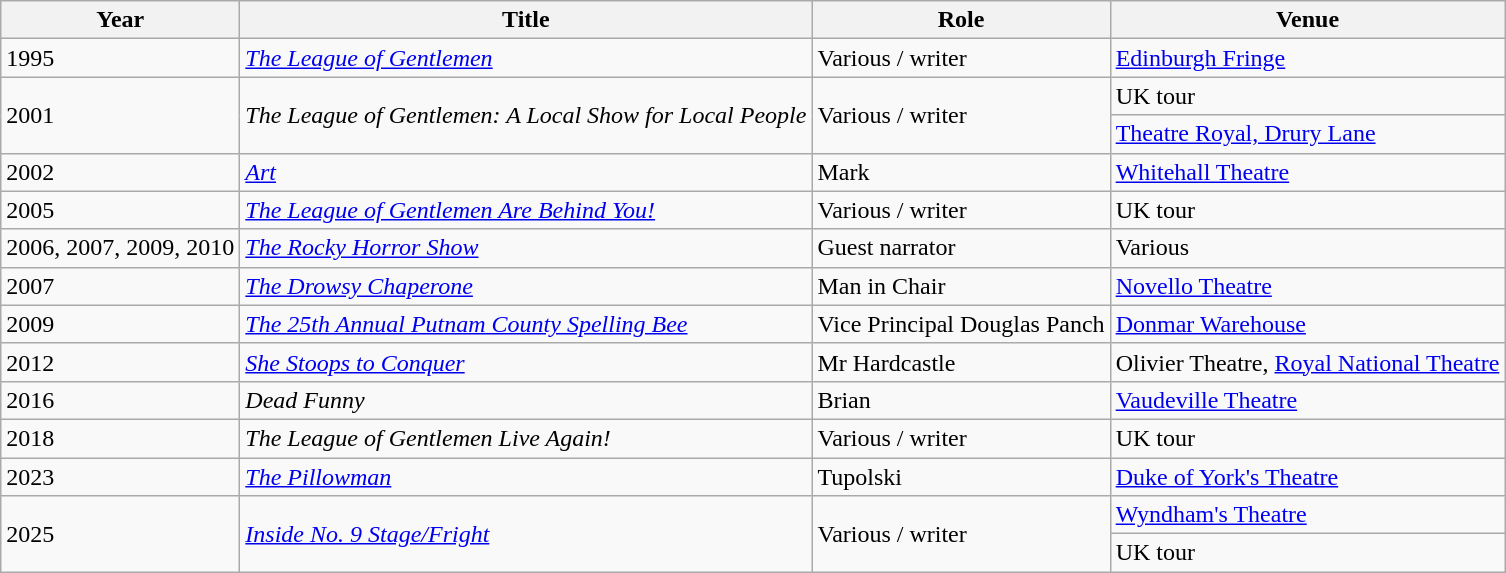<table class="wikitable sortable">
<tr>
<th>Year</th>
<th>Title</th>
<th>Role</th>
<th>Venue</th>
</tr>
<tr>
<td>1995</td>
<td><a href='#'><em>The League of Gentlemen</em></a></td>
<td>Various / writer</td>
<td><a href='#'>Edinburgh Fringe</a></td>
</tr>
<tr>
<td rowspan="2">2001</td>
<td rowspan="2"><em>The League of Gentlemen: A Local Show for Local People</em></td>
<td rowspan="2">Various / writer</td>
<td>UK tour</td>
</tr>
<tr>
<td><a href='#'>Theatre Royal, Drury Lane</a></td>
</tr>
<tr>
<td>2002</td>
<td><a href='#'><em>Art</em></a></td>
<td>Mark</td>
<td><a href='#'>Whitehall Theatre</a></td>
</tr>
<tr>
<td>2005</td>
<td><a href='#'><em>The League of Gentlemen Are Behind You!</em></a></td>
<td>Various / writer</td>
<td>UK tour</td>
</tr>
<tr>
<td>2006, 2007, 2009, 2010</td>
<td><em><a href='#'>The Rocky Horror Show</a></em></td>
<td>Guest narrator</td>
<td>Various</td>
</tr>
<tr>
<td>2007</td>
<td><em><a href='#'>The Drowsy Chaperone</a></em></td>
<td>Man in Chair</td>
<td><a href='#'>Novello Theatre</a></td>
</tr>
<tr>
<td>2009</td>
<td><em><a href='#'>The 25th Annual Putnam County Spelling Bee</a></em></td>
<td>Vice Principal Douglas Panch</td>
<td><a href='#'>Donmar Warehouse</a></td>
</tr>
<tr>
<td>2012</td>
<td><em><a href='#'>She Stoops to Conquer</a></em></td>
<td>Mr Hardcastle</td>
<td>Olivier Theatre, <a href='#'>Royal National Theatre</a></td>
</tr>
<tr>
<td>2016</td>
<td><em>Dead Funny</em></td>
<td>Brian</td>
<td><a href='#'>Vaudeville Theatre</a></td>
</tr>
<tr>
<td>2018</td>
<td><em>The League of Gentlemen Live Again!</em></td>
<td>Various / writer</td>
<td>UK tour</td>
</tr>
<tr>
<td>2023</td>
<td><em><a href='#'>The Pillowman</a></em></td>
<td>Tupolski</td>
<td><a href='#'>Duke of York's Theatre</a></td>
</tr>
<tr>
<td rowspan="2">2025</td>
<td rowspan="2"><em><a href='#'>Inside No. 9 Stage/Fright</a></em></td>
<td rowspan="2">Various / writer</td>
<td><a href='#'>Wyndham's Theatre</a></td>
</tr>
<tr>
<td>UK tour</td>
</tr>
</table>
